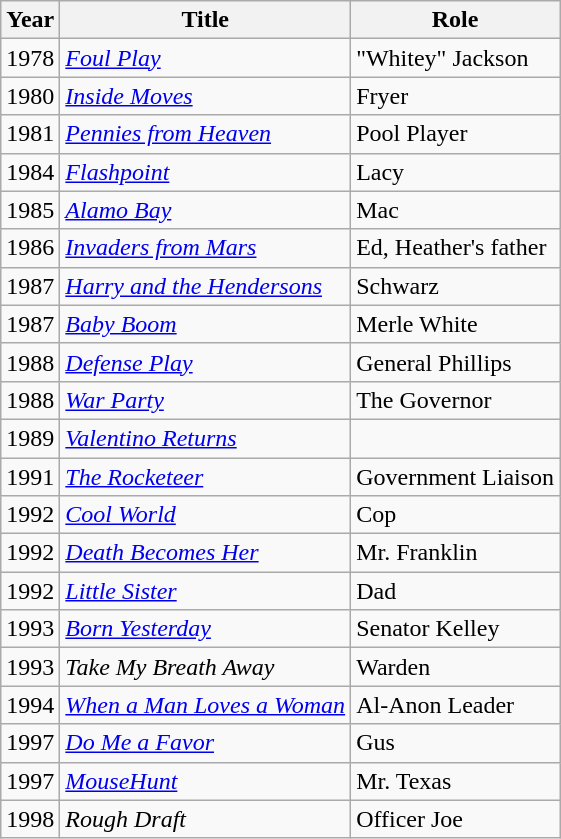<table class="wikitable sortable">
<tr>
<th>Year</th>
<th>Title</th>
<th>Role</th>
</tr>
<tr>
<td>1978</td>
<td><em><a href='#'>Foul Play</a></em></td>
<td>"Whitey" Jackson</td>
</tr>
<tr>
<td>1980</td>
<td><em><a href='#'>Inside Moves</a></em></td>
<td>Fryer</td>
</tr>
<tr>
<td>1981</td>
<td><em><a href='#'>Pennies from Heaven</a></em></td>
<td>Pool Player</td>
</tr>
<tr>
<td>1984</td>
<td><em><a href='#'>Flashpoint</a></em></td>
<td>Lacy</td>
</tr>
<tr>
<td>1985</td>
<td><em><a href='#'>Alamo Bay</a></em></td>
<td>Mac</td>
</tr>
<tr>
<td>1986</td>
<td><em><a href='#'>Invaders from Mars</a></em></td>
<td>Ed, Heather's father</td>
</tr>
<tr>
<td>1987</td>
<td><em><a href='#'>Harry and the Hendersons</a></em></td>
<td>Schwarz</td>
</tr>
<tr>
<td>1987</td>
<td><em><a href='#'>Baby Boom</a></em></td>
<td>Merle White</td>
</tr>
<tr>
<td>1988</td>
<td><em><a href='#'>Defense Play</a></em></td>
<td>General Phillips</td>
</tr>
<tr>
<td>1988</td>
<td><em><a href='#'>War Party</a></em></td>
<td>The Governor</td>
</tr>
<tr>
<td>1989</td>
<td><em><a href='#'>Valentino Returns</a></em></td>
<td></td>
</tr>
<tr>
<td>1991</td>
<td><em><a href='#'>The Rocketeer</a></em></td>
<td>Government Liaison</td>
</tr>
<tr>
<td>1992</td>
<td><em><a href='#'>Cool World</a></em></td>
<td>Cop</td>
</tr>
<tr>
<td>1992</td>
<td><em><a href='#'>Death Becomes Her</a></em></td>
<td>Mr. Franklin</td>
</tr>
<tr>
<td>1992</td>
<td><em><a href='#'>Little Sister</a></em></td>
<td>Dad</td>
</tr>
<tr>
<td>1993</td>
<td><em><a href='#'>Born Yesterday</a></em></td>
<td>Senator Kelley</td>
</tr>
<tr>
<td>1993</td>
<td><em>Take My Breath Away</em></td>
<td>Warden</td>
</tr>
<tr>
<td>1994</td>
<td><em><a href='#'>When a Man Loves a Woman</a></em></td>
<td>Al-Anon Leader</td>
</tr>
<tr>
<td>1997</td>
<td><em><a href='#'>Do Me a Favor</a></em></td>
<td>Gus</td>
</tr>
<tr>
<td>1997</td>
<td><em><a href='#'>MouseHunt</a></em></td>
<td>Mr. Texas</td>
</tr>
<tr>
<td>1998</td>
<td><em>Rough Draft</em></td>
<td>Officer Joe</td>
</tr>
</table>
